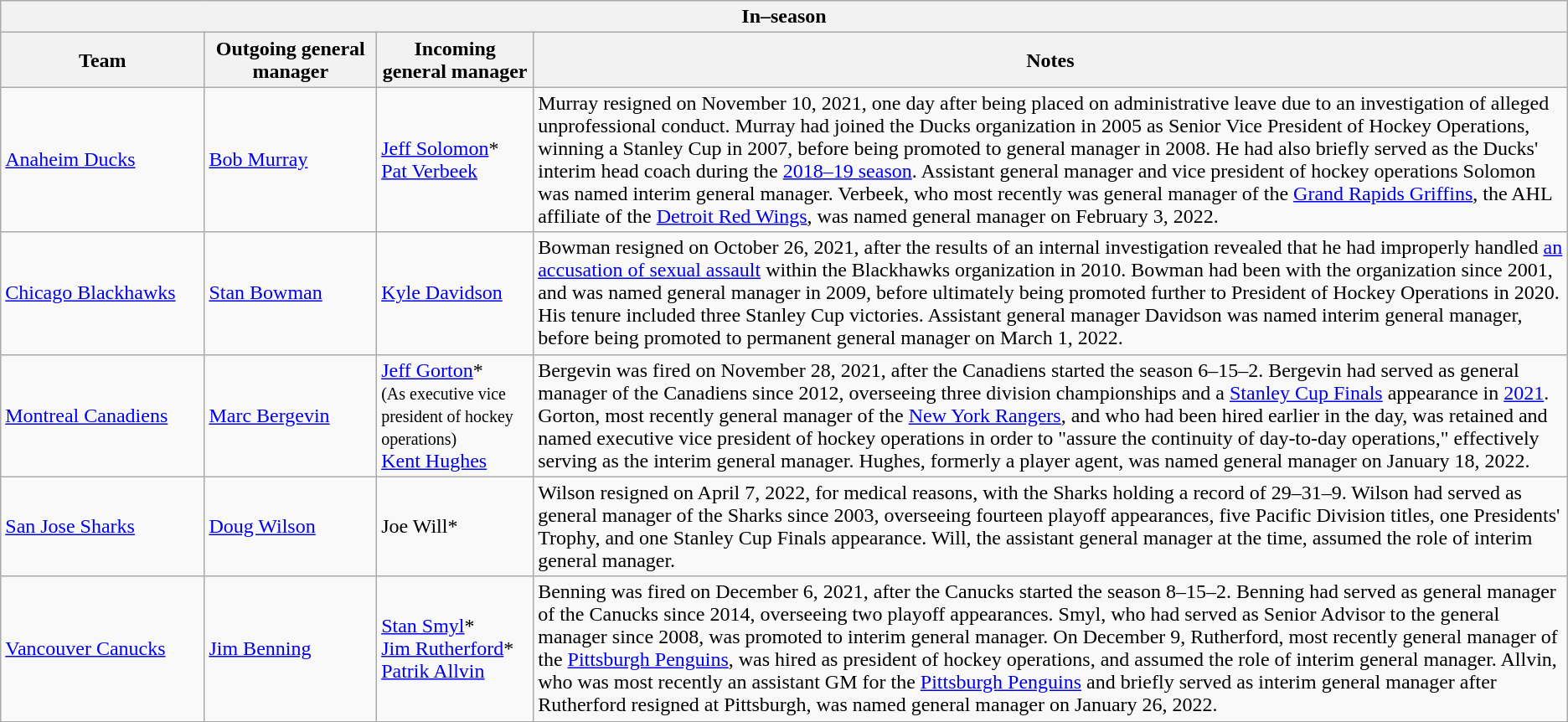<table class="wikitable">
<tr>
<th colspan="4">In–season</th>
</tr>
<tr>
<th style="width:13%;">Team</th>
<th style="width:11%;">Outgoing general manager</th>
<th style="width:10%;">Incoming general manager</th>
<th>Notes</th>
</tr>
<tr>
<td><a href='#'>Anaheim Ducks</a></td>
<td><a href='#'>Bob Murray</a></td>
<td><a href='#'>Jeff Solomon</a>*<br><a href='#'>Pat Verbeek</a></td>
<td>Murray resigned on November 10, 2021, one day after being placed on administrative leave due to an investigation of alleged unprofessional conduct. Murray had joined the Ducks organization in 2005 as Senior Vice President of Hockey Operations, winning a Stanley Cup in 2007, before being promoted to general manager in 2008. He had also briefly served as the Ducks' interim head coach during the <a href='#'>2018–19 season</a>. Assistant general manager and vice president of hockey operations Solomon was named interim general manager. Verbeek, who most recently was general manager of the <a href='#'>Grand Rapids Griffins</a>, the AHL affiliate of the <a href='#'>Detroit Red Wings</a>, was named general manager on February 3, 2022.</td>
</tr>
<tr>
<td><a href='#'>Chicago Blackhawks</a></td>
<td><a href='#'>Stan Bowman</a></td>
<td><a href='#'>Kyle Davidson</a></td>
<td>Bowman resigned on October 26, 2021, after the results of an internal investigation revealed that he had improperly handled <a href='#'>an accusation of sexual assault</a> within the Blackhawks organization in 2010. Bowman had been with the organization since 2001, and was named general manager in 2009, before ultimately being promoted further to President of Hockey Operations in 2020. His tenure included three Stanley Cup victories. Assistant general manager Davidson was named interim general manager, before being promoted to permanent general manager on March 1, 2022.</td>
</tr>
<tr>
<td><a href='#'>Montreal Canadiens</a></td>
<td><a href='#'>Marc Bergevin</a></td>
<td><a href='#'>Jeff Gorton</a>*<br><small>(As executive vice president of hockey operations)</small><br> <a href='#'>Kent Hughes</a></td>
<td>Bergevin was fired on November 28, 2021, after the Canadiens started the season 6–15–2. Bergevin had served as general manager of the Canadiens since 2012, overseeing three division championships and a <a href='#'>Stanley Cup Finals</a> appearance in <a href='#'>2021</a>. Gorton, most recently general manager of the <a href='#'>New York Rangers</a>, and who had been hired earlier in the day, was retained and named executive vice president of hockey operations in order to "assure the continuity of day-to-day operations," effectively serving as the interim general manager. Hughes, formerly a player agent, was named general manager on January 18, 2022.</td>
</tr>
<tr>
<td><a href='#'>San Jose Sharks</a></td>
<td><a href='#'>Doug Wilson</a></td>
<td>Joe Will*</td>
<td>Wilson resigned on April 7, 2022, for medical reasons, with the Sharks holding a record of 29–31–9. Wilson had served as general manager of the Sharks since 2003, overseeing fourteen playoff appearances, five Pacific Division titles, one Presidents' Trophy, and one Stanley Cup Finals appearance. Will, the assistant general manager at the time, assumed the role of interim general manager.</td>
</tr>
<tr>
<td><a href='#'>Vancouver Canucks</a></td>
<td><a href='#'>Jim Benning</a></td>
<td><a href='#'>Stan Smyl</a>*<br><a href='#'>Jim Rutherford</a>*<br><a href='#'>Patrik Allvin</a></td>
<td>Benning was fired on December 6, 2021, after the Canucks started the season 8–15–2. Benning had served as general manager of the Canucks since 2014, overseeing two playoff appearances. Smyl, who had served as Senior Advisor to the general manager since 2008, was promoted to interim general manager. On December 9, Rutherford, most recently general manager of the <a href='#'>Pittsburgh Penguins</a>, was hired as president of hockey operations, and assumed the role of interim general manager. Allvin, who was most recently an assistant GM for the <a href='#'>Pittsburgh Penguins</a> and briefly served as interim general manager after Rutherford resigned at Pittsburgh, was named general manager on January 26, 2022.</td>
</tr>
</table>
